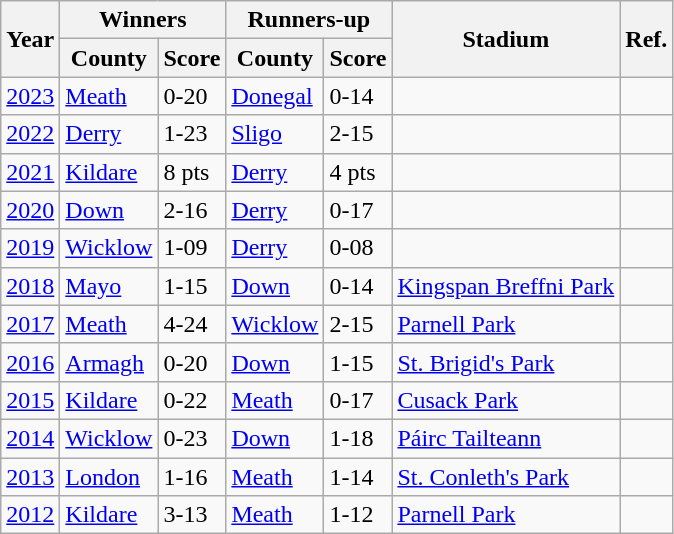<table class="wikitable plainrowheaders sortable">
<tr>
<th rowspan="2">Year</th>
<th colspan="2">Winners</th>
<th colspan="2">Runners-up</th>
<th rowspan="2">Stadium</th>
<th rowspan="2">Ref.</th>
</tr>
<tr>
<th scope="col">County</th>
<th scope="col">Score</th>
<th scope="col">County</th>
<th scope="col">Score</th>
</tr>
<tr>
<td><a href='#'>2023</a></td>
<td><a href='#'>Meath</a></td>
<td>0-20</td>
<td><a href='#'>Donegal</a></td>
<td>0-14</td>
<td></td>
<td></td>
</tr>
<tr>
<td><a href='#'>2022</a></td>
<td><a href='#'>Derry</a></td>
<td>1-23</td>
<td><a href='#'>Sligo</a></td>
<td>2-15</td>
<td></td>
<td></td>
</tr>
<tr>
<td><a href='#'>2021</a></td>
<td><a href='#'>Kildare</a></td>
<td>8 pts</td>
<td><a href='#'>Derry</a></td>
<td>4 pts</td>
<td></td>
<td></td>
</tr>
<tr>
<td><a href='#'>2020</a></td>
<td><a href='#'>Down</a></td>
<td>2-16</td>
<td><a href='#'>Derry</a></td>
<td>0-17</td>
<td></td>
<td></td>
</tr>
<tr>
<td><a href='#'>2019</a></td>
<td><a href='#'>Wicklow</a></td>
<td>1-09</td>
<td><a href='#'>Derry</a></td>
<td>0-08</td>
<td></td>
<td></td>
</tr>
<tr>
<td><a href='#'>2018</a></td>
<td><a href='#'>Mayo</a></td>
<td>1-15</td>
<td><a href='#'>Down</a></td>
<td>0-14</td>
<td><a href='#'>Kingspan Breffni Park</a></td>
<td></td>
</tr>
<tr>
<td><a href='#'>2017</a></td>
<td><a href='#'>Meath</a></td>
<td>4-24</td>
<td><a href='#'>Wicklow</a></td>
<td>2-15</td>
<td><a href='#'>Parnell Park</a></td>
<td></td>
</tr>
<tr>
<td><a href='#'>2016</a></td>
<td><a href='#'>Armagh</a></td>
<td>0-20</td>
<td><a href='#'>Down</a></td>
<td>1-15</td>
<td><a href='#'>St. Brigid's Park</a></td>
<td></td>
</tr>
<tr>
<td><a href='#'>2015</a></td>
<td><a href='#'>Kildare</a></td>
<td>0-22</td>
<td><a href='#'>Meath</a></td>
<td>0-17</td>
<td><a href='#'>Cusack Park</a></td>
<td></td>
</tr>
<tr>
<td><a href='#'>2014</a></td>
<td><a href='#'>Wicklow</a></td>
<td>0-23</td>
<td><a href='#'>Down</a></td>
<td>1-18</td>
<td><a href='#'>Páirc Tailteann</a></td>
<td></td>
</tr>
<tr>
<td><a href='#'>2013</a></td>
<td><a href='#'>London</a></td>
<td>1-16</td>
<td><a href='#'>Meath</a></td>
<td>1-14</td>
<td><a href='#'>St. Conleth's Park</a></td>
<td></td>
</tr>
<tr>
<td><a href='#'>2012</a></td>
<td><a href='#'>Kildare</a></td>
<td>3-13</td>
<td><a href='#'>Meath</a></td>
<td>1-12</td>
<td><a href='#'>Parnell Park</a></td>
<td></td>
</tr>
</table>
